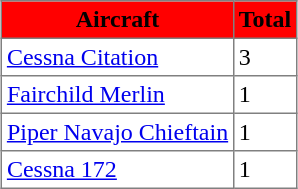<table class="toccolours" border="1" cellpadding="3" style="margin:1em auto; border-collapse:collapse">
<tr style="background:red;">
<th><span>Aircraft</span></th>
<th><span>Total</span></th>
</tr>
<tr>
<td><a href='#'>Cessna Citation</a></td>
<td>3</td>
</tr>
<tr>
<td><a href='#'>Fairchild Merlin</a></td>
<td>1</td>
</tr>
<tr>
<td><a href='#'>Piper Navajo Chieftain</a></td>
<td>1</td>
</tr>
<tr>
<td><a href='#'>Cessna 172</a></td>
<td>1</td>
</tr>
</table>
